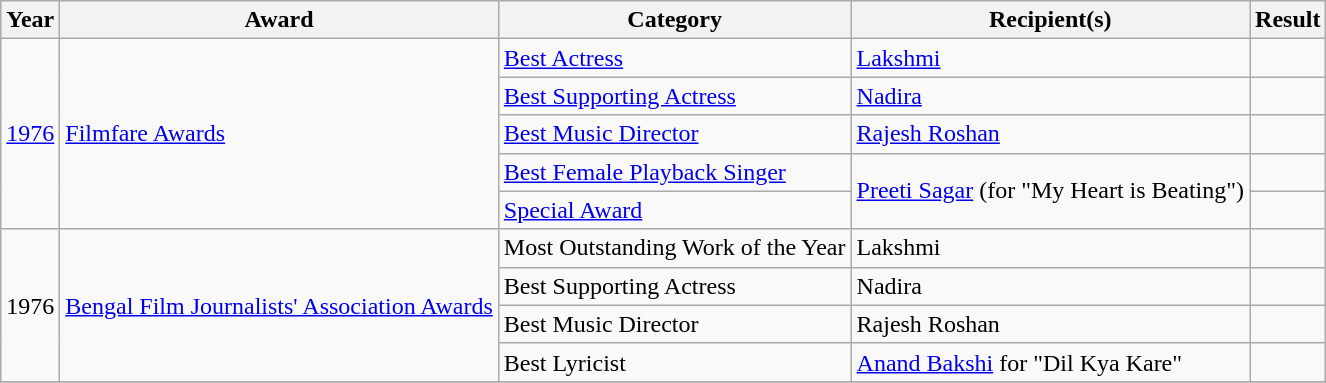<table class="wikitable sortable">
<tr>
<th>Year</th>
<th>Award</th>
<th>Category</th>
<th>Recipient(s)</th>
<th>Result</th>
</tr>
<tr>
<td rowspan="5"><a href='#'>1976</a></td>
<td rowspan="5"><a href='#'>Filmfare Awards</a></td>
<td><a href='#'>Best Actress</a></td>
<td><a href='#'>Lakshmi</a></td>
<td></td>
</tr>
<tr>
<td><a href='#'>Best Supporting Actress</a></td>
<td><a href='#'>Nadira</a></td>
<td></td>
</tr>
<tr>
<td><a href='#'>Best Music Director</a></td>
<td><a href='#'>Rajesh Roshan</a></td>
<td></td>
</tr>
<tr>
<td><a href='#'>Best Female Playback Singer</a></td>
<td rowspan="2"><a href='#'>Preeti Sagar</a> (for "My Heart is Beating")</td>
<td></td>
</tr>
<tr>
<td><a href='#'>Special Award</a></td>
<td></td>
</tr>
<tr>
<td rowspan="4">1976</td>
<td rowspan="4"><a href='#'>Bengal Film Journalists' Association Awards</a></td>
<td>Most Outstanding Work of the Year</td>
<td>Lakshmi</td>
<td> </td>
</tr>
<tr>
<td>Best Supporting Actress</td>
<td>Nadira</td>
<td></td>
</tr>
<tr>
<td>Best Music Director</td>
<td>Rajesh Roshan</td>
<td></td>
</tr>
<tr>
<td>Best Lyricist</td>
<td><a href='#'>Anand Bakshi</a> for "Dil Kya Kare"</td>
<td></td>
</tr>
<tr>
</tr>
</table>
